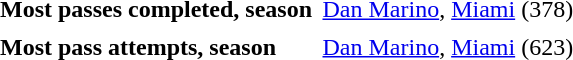<table cellpadding="3" cellspacing="1">
<tr>
<td><strong>Most passes completed, season</strong></td>
<td><a href='#'>Dan Marino</a>, <a href='#'>Miami</a> (378)</td>
</tr>
<tr>
<td><strong>Most pass attempts, season</strong></td>
<td><a href='#'>Dan Marino</a>, <a href='#'>Miami</a> (623)</td>
</tr>
</table>
